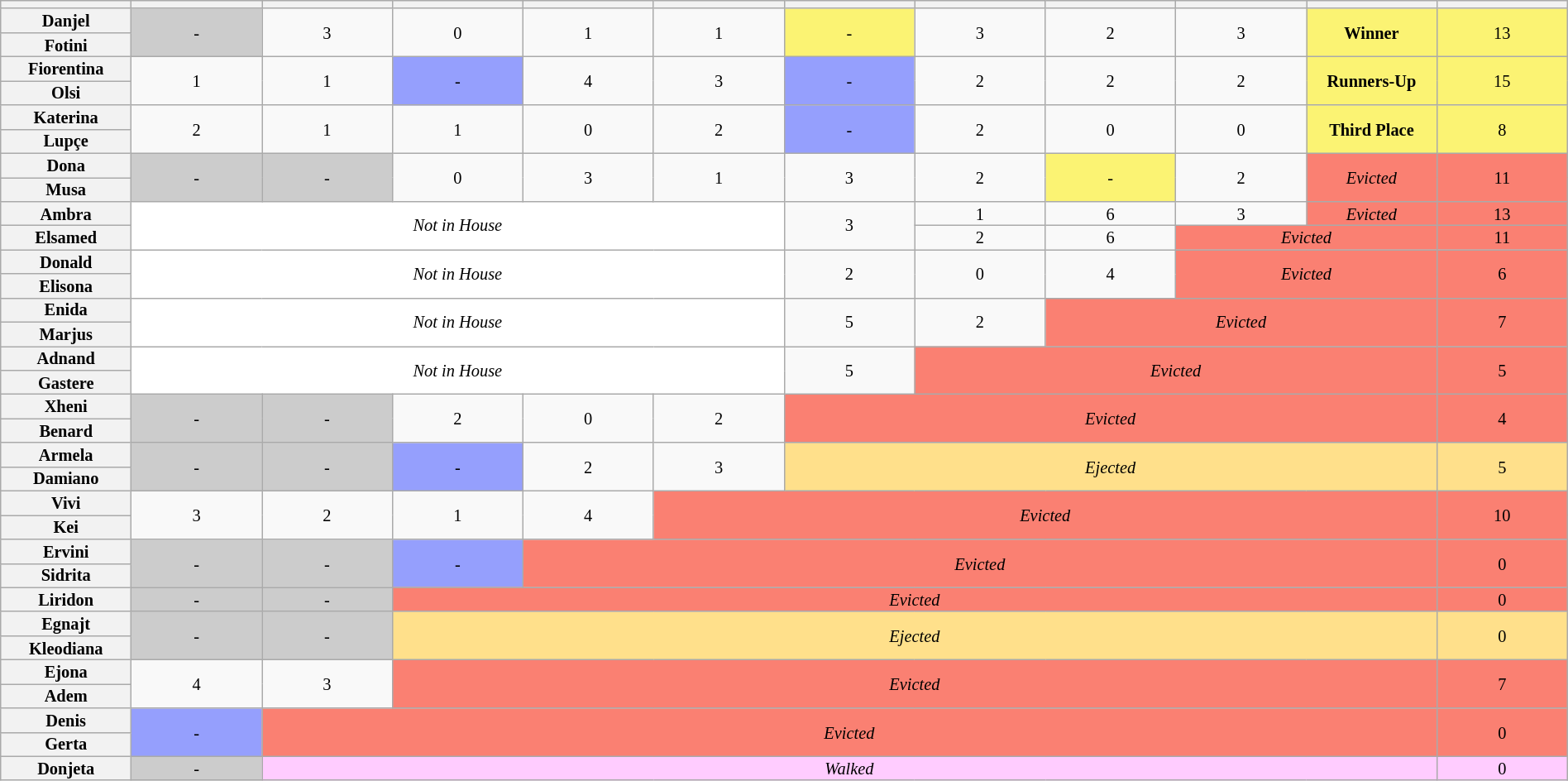<table class="wikitable" style="text-align:center; font-size:85%; width:100%; line-height:13px;">
<tr>
<th style="width: 6%;"></th>
<th style="width: 6%;"></th>
<th style="width: 6%;"></th>
<th style="width: 6%;"></th>
<th style="width: 6%;"></th>
<th style="width: 6%;"></th>
<th style="width: 6%;"></th>
<th style="width: 6%;"></th>
<th style="width: 6%;"></th>
<th style="width: 6%;"></th>
<th style="width: 6%;"></th>
<th style="width: 6%;"></th>
</tr>
<tr>
<th>Danjel</th>
<td rowspan="2" style="background:#ccc;">-</td>
<td rowspan="2">3</td>
<td rowspan="2">0</td>
<td rowspan="2">1</td>
<td rowspan="2">1</td>
<td rowspan="2" style="background:#fbf373;">-</td>
<td rowspan="2">3</td>
<td rowspan="2">2</td>
<td rowspan="2">3</td>
<td rowspan="2" style="background:#fbf373;"><strong>Winner</strong></td>
<td rowspan="2" style="background:#fbf373;">13</td>
</tr>
<tr>
<th>Fotini</th>
</tr>
<tr>
<th>Fiorentina</th>
<td rowspan="2">1</td>
<td rowspan="2">1</td>
<td rowspan="2" style="background:#959FFD">-</td>
<td rowspan="2">4</td>
<td rowspan="2">3</td>
<td rowspan="2" style="background:#959FFD">-</td>
<td rowspan="2">2</td>
<td rowspan="2">2</td>
<td rowspan="2">2</td>
<td rowspan="2" style="background:#fbf373;"><strong>Runners-Up</strong></td>
<td rowspan="2" style="background:#fbf373;">15</td>
</tr>
<tr>
<th>Olsi</th>
</tr>
<tr>
<th>Katerina</th>
<td rowspan="2">2</td>
<td rowspan="2">1</td>
<td rowspan="2">1</td>
<td rowspan="2">0</td>
<td rowspan="2">2</td>
<td rowspan="2" style="background:#959FFD">-</td>
<td rowspan="2">2</td>
<td rowspan="2">0</td>
<td rowspan="2">0</td>
<td rowspan="2" style="background:#fbf373;"><strong>Third Place</strong></td>
<td rowspan="2" style="background:#fbf373;">8</td>
</tr>
<tr>
<th>Lupçe</th>
</tr>
<tr>
<th>Dona</th>
<td rowspan="2" style="background:#ccc;">-</td>
<td rowspan="2" style="background:#ccc;">-</td>
<td rowspan="2">0</td>
<td rowspan="2">3</td>
<td rowspan="2">1</td>
<td rowspan="2">3</td>
<td rowspan="2">2</td>
<td rowspan="2" style="background:#fbf373;">-</td>
<td rowspan="2">2</td>
<td rowspan="2" style="background:salmon;"><em>Evicted</em></td>
<td rowspan="2" style="background:salmon;">11</td>
</tr>
<tr>
<th>Musa</th>
</tr>
<tr>
<th>Ambra</th>
<td colspan="5" rowspan="2" bgcolor=white><em>Not in House</em></td>
<td rowspan="2">3</td>
<td>1</td>
<td>6</td>
<td>3</td>
<td style="background:salmon;"><em>Evicted</em></td>
<td style="background:salmon;">13</td>
</tr>
<tr>
<th>Elsamed</th>
<td>2</td>
<td>6</td>
<td colspan="2" style="background:salmon;"><em>Evicted</em></td>
<td style="background:salmon;">11</td>
</tr>
<tr>
<th>Donald</th>
<td rowspan="2" colspan="5" bgcolor=white><em>Not in House</em></td>
<td rowspan="2">2</td>
<td rowspan="2">0</td>
<td rowspan="2">4</td>
<td rowspan="2" colspan="2" style="background:salmon;"><em>Evicted</em></td>
<td rowspan="2" style="background:salmon;">6</td>
</tr>
<tr>
<th>Elisona</th>
</tr>
<tr>
<th>Enida</th>
<td rowspan="2" colspan="5" bgcolor=white><em>Not in House</em></td>
<td rowspan="2">5</td>
<td rowspan="2">2</td>
<td rowspan="2" colspan="3" style="background:salmon;"><em>Evicted</em></td>
<td rowspan="2" style="background:salmon;">7</td>
</tr>
<tr>
<th>Marjus</th>
</tr>
<tr>
<th>Adnand</th>
<td rowspan="2" colspan="5" bgcolor=white><em>Not in House</em></td>
<td rowspan="2">5</td>
<td rowspan="2" colspan="4" style="background:salmon;"><em>Evicted</em></td>
<td rowspan="2" style="background:salmon;">5</td>
</tr>
<tr>
<th>Gastere</th>
</tr>
<tr>
<th>Xheni</th>
<td style="background:#ccc;" rowspan="2">-</td>
<td style="background:#ccc;" rowspan="2">-</td>
<td rowspan="2">2</td>
<td rowspan="2">0</td>
<td rowspan="2">2</td>
<td rowspan="2" colspan="5" style="background:salmon;"><em>Evicted</em></td>
<td rowspan="2" style="background:salmon;">4</td>
</tr>
<tr>
<th>Benard</th>
</tr>
<tr>
<th>Armela</th>
<td style="background:#ccc;" rowspan="2">-</td>
<td style="background:#ccc;" rowspan="2">-</td>
<td style="background:#959FFD" rowspan="2">-</td>
<td rowspan="2">2</td>
<td rowspan="2">3</td>
<td rowspan="2" colspan ="5" style="background:#ffe08b;"><em>Ejected</em></td>
<td rowspan="2" style="background:#ffe08b;">5</td>
</tr>
<tr>
<th>Damiano</th>
</tr>
<tr>
<th>Vivi</th>
<td rowspan="2">3</td>
<td rowspan="2">2</td>
<td rowspan="2">1</td>
<td rowspan="2">4</td>
<td rowspan="2" colspan="6" style="background:salmon;"><em>Evicted</em></td>
<td rowspan="2" style="background:salmon;">10</td>
</tr>
<tr>
<th>Kei</th>
</tr>
<tr>
<th>Ervini</th>
<td rowspan="2" style="background:#ccc;">-</td>
<td rowspan="2" style="background:#ccc;">-</td>
<td rowspan="2" style="background:#959FFD">-</td>
<td rowspan="2" colspan="7" style="background:salmon;"><em>Evicted</em></td>
<td rowspan="2" style="background:salmon;">0</td>
</tr>
<tr>
<th>Sidrita</th>
</tr>
<tr>
<th>Liridon</th>
<td style="background:#ccc;">-</td>
<td style="background:#ccc;">-</td>
<td colspan="8" style="background:salmon;"><em>Evicted</em></td>
<td style="background:salmon;">0</td>
</tr>
<tr>
<th>Egnajt</th>
<td rowspan="2" style="background:#ccc;">-</td>
<td rowspan="2" style="background:#ccc;">-</td>
<td rowspan="2" colspan ="8" style="background:#ffe08b;"><em>Ejected</em></td>
<td rowspan="2" style="background:#ffe08b;">0</td>
</tr>
<tr>
<th>Kleodiana</th>
</tr>
<tr>
<th>Ejona</th>
<td rowspan="2">4</td>
<td rowspan="2">3</td>
<td rowspan="2" colspan="8" style="background:salmon;"><em>Evicted</em></td>
<td rowspan="2" style="background:salmon;">7</td>
</tr>
<tr>
<th>Adem</th>
</tr>
<tr>
<th>Denis</th>
<td rowspan="2" style="background:#959FFD">-</td>
<td rowspan="2" colspan="9" style="background:salmon;"><em>Evicted</em></td>
<td rowspan="2" style="background:salmon;">0</td>
</tr>
<tr>
<th>Gerta</th>
</tr>
<tr>
<th>Donjeta</th>
<td style="background:#ccc;">-</td>
<td colspan="9" style="background:#FFCCFF;"><em>Walked</em></td>
<td style="background:#FFCCFF;">0</td>
</tr>
</table>
